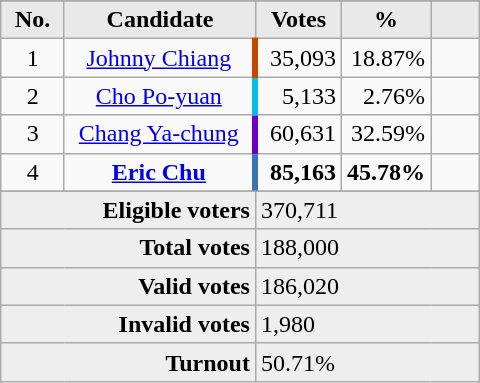<table class="wikitable autocollapse sortable" style="margin:auto; text-align:center">
<tr>
</tr>
<tr>
<th style="background-color:#E9E9E9;text-align:center;" width="35">No.</th>
<th style="background-color:#E9E9E9;text-align:center;" width="120">Candidate</th>
<th style="background-color:#E9E9E9;text-align:center;" width="50">Votes</th>
<th style="background-color:#E9E9E9;text-align:center;" width="50">%</th>
<th style="background-color:#E9E9E9;text-align:center;" width="25"></th>
</tr>
<tr>
<td>1</td>
<td style="text-align:center;"><a href='#'>Johnny Chiang</a></td>
<td style="border-left:4px solid #C44800;" align="right">35,093</td>
<td align="right">18.87%</td>
<td align="center"></td>
</tr>
<tr>
<td>2</td>
<td style="text-align:center;"><a href='#'>Cho Po-yuan</a></td>
<td style="border-left:4px solid #00BFE3;" align="right">5,133</td>
<td align="right">2.76%</td>
<td align="center"></td>
</tr>
<tr>
<td>3</td>
<td style="text-align:center;"><a href='#'>Chang Ya-chung</a></td>
<td style="border-left:4px solid #6D00C4;" align="right">60,631</td>
<td align="right">32.59%</td>
<td align="center"></td>
</tr>
<tr>
<td>4</td>
<td style="text-align:center;"><strong><a href='#'>Eric Chu</a></strong></td>
<td style="border-left:4px solid #3776B2;" align="right"><strong>85,163</strong></td>
<td align="right"><strong>45.78%</strong></td>
<td align="center"></td>
</tr>
<tr>
</tr>
<tr bgcolor=EEEEEE class="sortbottom">
<td colspan="2" style="text-align: right"><strong>Eligible voters</strong></td>
<td colspan="3" align="left">370,711</td>
</tr>
<tr bgcolor=EEEEEE class="sortbottom">
<td colspan="2" style="text-align: right"><strong>Total votes</strong></td>
<td colspan="3" align="left">188,000</td>
</tr>
<tr bgcolor=EEEEEE class="sortbottom">
<td colspan="2" style="text-align: right"><strong>Valid votes</strong></td>
<td colspan="3" align="left">186,020</td>
</tr>
<tr bgcolor=EEEEEE class="sortbottom">
<td colspan="2" style="text-align: right"><strong>Invalid votes</strong></td>
<td colspan="3" align="left">1,980</td>
</tr>
<tr bgcolor=EEEEEE class="sortbottom">
<td colspan="2" style="text-align: right"><strong>Turnout</strong></td>
<td colspan="3" align="left">50.71%</td>
</tr>
</table>
